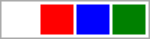<table style=" width: 100px; border: 1px solid #aaaaaa">
<tr>
<td style="background-color:white"> </td>
<td style="background-color:red"> </td>
<td style="background-color:blue"> </td>
<td style="background-color:green"> </td>
</tr>
</table>
